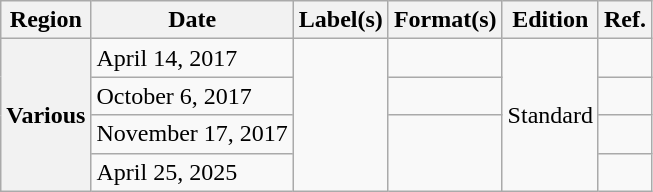<table class="wikitable plainrowheaders">
<tr>
<th scope="col">Region</th>
<th scope="col">Date</th>
<th scope="col">Label(s)</th>
<th scope="col">Format(s)</th>
<th scope="col">Edition</th>
<th scope="col">Ref.</th>
</tr>
<tr>
<th rowspan="4" scope="row">Various</th>
<td>April 14, 2017</td>
<td rowspan="4"></td>
<td></td>
<td rowspan="4">Standard</td>
<td></td>
</tr>
<tr>
<td>October 6, 2017</td>
<td></td>
<td></td>
</tr>
<tr>
<td>November 17, 2017</td>
<td rowspan="2"></td>
<td></td>
</tr>
<tr>
<td>April 25, 2025</td>
<td></td>
</tr>
</table>
